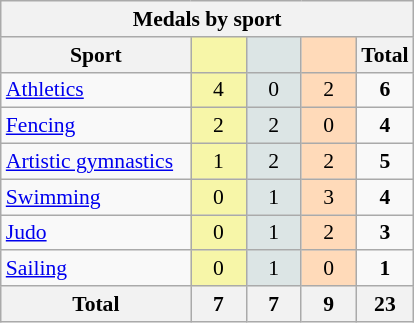<table class="wikitable" style="font-size:90%; text-align:center;">
<tr>
<th colspan=5>Medals by sport</th>
</tr>
<tr>
<th width=120>Sport</th>
<th scope="col" width=30 style="background:#F7F6A8;"></th>
<th scope="col" width=30 style="background:#DCE5E5;"></th>
<th scope="col" width=30 style="background:#FFDAB9;"></th>
<th width=30>Total</th>
</tr>
<tr>
<td align=left><a href='#'>Athletics</a></td>
<td style="background:#F7F6A8;">4</td>
<td style="background:#DCE5E5;">0</td>
<td style="background:#FFDAB9;">2</td>
<td><strong>6</strong></td>
</tr>
<tr>
<td align=left><a href='#'>Fencing</a></td>
<td style="background:#F7F6A8;">2</td>
<td style="background:#DCE5E5;">2</td>
<td style="background:#FFDAB9;">0</td>
<td><strong>4</strong></td>
</tr>
<tr>
<td align=left><a href='#'>Artistic gymnastics</a></td>
<td style="background:#F7F6A8;">1</td>
<td style="background:#DCE5E5;">2</td>
<td style="background:#FFDAB9;">2</td>
<td><strong>5</strong></td>
</tr>
<tr>
<td align=left><a href='#'>Swimming</a></td>
<td style="background:#F7F6A8;">0</td>
<td style="background:#DCE5E5;">1</td>
<td style="background:#FFDAB9;">3</td>
<td><strong>4</strong></td>
</tr>
<tr>
<td align=left><a href='#'>Judo</a></td>
<td style="background:#F7F6A8;">0</td>
<td style="background:#DCE5E5;">1</td>
<td style="background:#FFDAB9;">2</td>
<td><strong>3</strong></td>
</tr>
<tr>
<td align=left><a href='#'>Sailing</a></td>
<td style="background:#F7F6A8;">0</td>
<td style="background:#DCE5E5;">1</td>
<td style="background:#FFDAB9;">0</td>
<td><strong>1</strong></td>
</tr>
<tr class="sortbottom">
<th>Total</th>
<th>7</th>
<th>7</th>
<th>9</th>
<th>23</th>
</tr>
</table>
